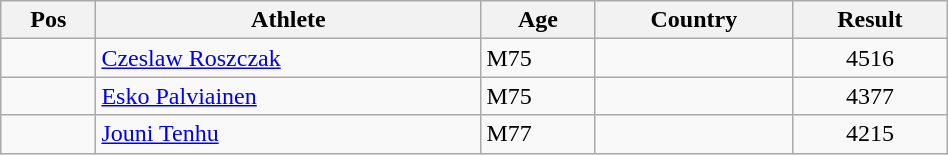<table class="wikitable"  style="text-align:center; width:50%;">
<tr>
<th>Pos</th>
<th>Athlete</th>
<th>Age</th>
<th>Country</th>
<th>Result</th>
</tr>
<tr>
<td align=center></td>
<td align=left><a href='#'>Czeslaw Roszczak</a></td>
<td align=left>M75</td>
<td align=left></td>
<td>4516</td>
</tr>
<tr>
<td align=center></td>
<td align=left><a href='#'>Esko Palviainen</a></td>
<td align=left>M75</td>
<td align=left></td>
<td>4377</td>
</tr>
<tr>
<td align=center></td>
<td align=left><a href='#'>Jouni Tenhu</a></td>
<td align=left>M77</td>
<td align=left></td>
<td>4215</td>
</tr>
</table>
